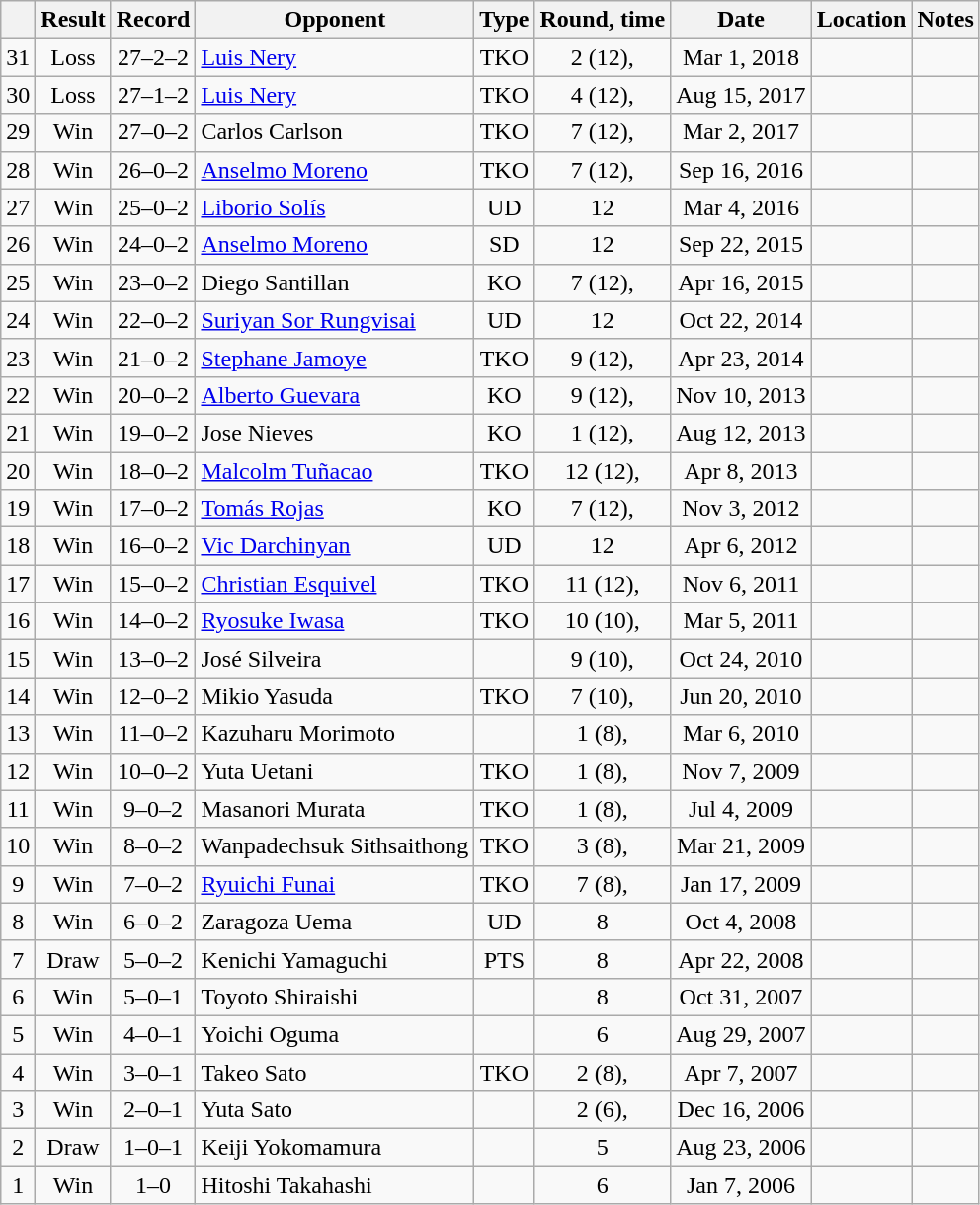<table class=wikitable style=text-align:center>
<tr>
<th></th>
<th>Result</th>
<th>Record</th>
<th>Opponent</th>
<th>Type</th>
<th>Round, time</th>
<th>Date</th>
<th>Location</th>
<th>Notes</th>
</tr>
<tr>
<td>31</td>
<td>Loss</td>
<td>27–2–2</td>
<td align=left><a href='#'>Luis Nery</a></td>
<td>TKO</td>
<td>2 (12), </td>
<td>Mar 1, 2018</td>
<td align=left></td>
<td align=left></td>
</tr>
<tr>
<td>30</td>
<td>Loss</td>
<td>27–1–2</td>
<td align=left><a href='#'>Luis Nery</a></td>
<td>TKO</td>
<td>4 (12), </td>
<td>Aug 15, 2017</td>
<td align=left></td>
<td align=left></td>
</tr>
<tr>
<td>29</td>
<td>Win</td>
<td>27–0–2</td>
<td align=left>Carlos Carlson</td>
<td>TKO</td>
<td>7 (12), </td>
<td>Mar 2, 2017</td>
<td align=left></td>
<td align=left></td>
</tr>
<tr>
<td>28</td>
<td>Win</td>
<td>26–0–2</td>
<td align=left><a href='#'>Anselmo Moreno</a></td>
<td>TKO</td>
<td>7 (12), </td>
<td>Sep 16, 2016</td>
<td align=left></td>
<td align=left></td>
</tr>
<tr>
<td>27</td>
<td>Win</td>
<td>25–0–2</td>
<td align=left><a href='#'>Liborio Solís</a></td>
<td>UD</td>
<td>12</td>
<td>Mar 4, 2016</td>
<td align=left></td>
<td align=left></td>
</tr>
<tr>
<td>26</td>
<td>Win</td>
<td>24–0–2</td>
<td align=left><a href='#'>Anselmo Moreno</a></td>
<td>SD</td>
<td>12</td>
<td>Sep 22, 2015</td>
<td align=left></td>
<td align=left></td>
</tr>
<tr>
<td>25</td>
<td>Win</td>
<td>23–0–2</td>
<td align=left>Diego Santillan</td>
<td>KO</td>
<td>7 (12), </td>
<td>Apr 16, 2015</td>
<td align=left></td>
<td align=left></td>
</tr>
<tr>
<td>24</td>
<td>Win</td>
<td>22–0–2</td>
<td align=left><a href='#'>Suriyan Sor Rungvisai</a></td>
<td>UD</td>
<td>12</td>
<td>Oct 22, 2014</td>
<td align=left></td>
<td align=left></td>
</tr>
<tr>
<td>23</td>
<td>Win</td>
<td>21–0–2</td>
<td align=left><a href='#'>Stephane Jamoye</a></td>
<td>TKO</td>
<td>9 (12), </td>
<td>Apr 23, 2014</td>
<td align=left></td>
<td align=left></td>
</tr>
<tr>
<td>22</td>
<td>Win</td>
<td>20–0–2</td>
<td align=left><a href='#'>Alberto Guevara</a></td>
<td>KO</td>
<td>9 (12), </td>
<td>Nov 10, 2013</td>
<td align=left></td>
<td align=left></td>
</tr>
<tr>
<td>21</td>
<td>Win</td>
<td>19–0–2</td>
<td align=left>Jose Nieves</td>
<td>KO</td>
<td>1 (12), </td>
<td>Aug 12, 2013</td>
<td align=left></td>
<td align=left></td>
</tr>
<tr>
<td>20</td>
<td>Win</td>
<td>18–0–2</td>
<td align=left><a href='#'>Malcolm Tuñacao</a></td>
<td>TKO</td>
<td>12 (12), </td>
<td>Apr 8, 2013</td>
<td align=left></td>
<td align=left></td>
</tr>
<tr>
<td>19</td>
<td>Win</td>
<td>17–0–2</td>
<td align=left><a href='#'>Tomás Rojas</a></td>
<td>KO</td>
<td>7 (12), </td>
<td>Nov 3, 2012</td>
<td align=left></td>
<td align=left></td>
</tr>
<tr>
<td>18</td>
<td>Win</td>
<td>16–0–2</td>
<td align=left><a href='#'>Vic Darchinyan</a></td>
<td>UD</td>
<td>12</td>
<td>Apr 6, 2012</td>
<td align=left></td>
<td align=left></td>
</tr>
<tr>
<td>17</td>
<td>Win</td>
<td>15–0–2</td>
<td align=left><a href='#'>Christian Esquivel</a></td>
<td>TKO</td>
<td>11 (12), </td>
<td>Nov 6, 2011</td>
<td align=left></td>
<td align=left></td>
</tr>
<tr>
<td>16</td>
<td>Win</td>
<td>14–0–2</td>
<td align=left><a href='#'>Ryosuke Iwasa</a></td>
<td>TKO</td>
<td>10 (10), </td>
<td>Mar 5, 2011</td>
<td align=left></td>
<td align=left></td>
</tr>
<tr>
<td>15</td>
<td>Win</td>
<td>13–0–2</td>
<td align=left>José Silveira</td>
<td></td>
<td>9 (10), </td>
<td>Oct 24, 2010</td>
<td align=left></td>
<td align=left></td>
</tr>
<tr>
<td>14</td>
<td>Win</td>
<td>12–0–2</td>
<td align=left>Mikio Yasuda</td>
<td>TKO</td>
<td>7 (10), </td>
<td>Jun 20, 2010</td>
<td align=left></td>
<td align=left></td>
</tr>
<tr>
<td>13</td>
<td>Win</td>
<td>11–0–2</td>
<td align=left>Kazuharu Morimoto</td>
<td></td>
<td>1 (8), </td>
<td>Mar 6, 2010</td>
<td align=left></td>
<td align=left></td>
</tr>
<tr>
<td>12</td>
<td>Win</td>
<td>10–0–2</td>
<td align=left>Yuta Uetani</td>
<td>TKO</td>
<td>1 (8), </td>
<td>Nov 7, 2009</td>
<td align=left></td>
<td align=left></td>
</tr>
<tr>
<td>11</td>
<td>Win</td>
<td>9–0–2</td>
<td align=left>Masanori Murata</td>
<td>TKO</td>
<td>1 (8), </td>
<td>Jul 4, 2009</td>
<td align=left></td>
<td align=left></td>
</tr>
<tr>
<td>10</td>
<td>Win</td>
<td>8–0–2</td>
<td align=left>Wanpadechsuk Sithsaithong</td>
<td>TKO</td>
<td>3 (8), </td>
<td>Mar 21, 2009</td>
<td align=left></td>
<td align=left></td>
</tr>
<tr>
<td>9</td>
<td>Win</td>
<td>7–0–2</td>
<td align=left><a href='#'>Ryuichi Funai</a></td>
<td>TKO</td>
<td>7 (8), </td>
<td>Jan 17, 2009</td>
<td align=left></td>
<td align=left></td>
</tr>
<tr>
<td>8</td>
<td>Win</td>
<td>6–0–2</td>
<td align=left>Zaragoza Uema</td>
<td>UD</td>
<td>8</td>
<td>Oct 4, 2008</td>
<td align=left></td>
<td align=left></td>
</tr>
<tr>
<td>7</td>
<td>Draw</td>
<td>5–0–2</td>
<td align=left>Kenichi Yamaguchi</td>
<td>PTS</td>
<td>8</td>
<td>Apr 22, 2008</td>
<td align=left></td>
<td align=left></td>
</tr>
<tr>
<td>6</td>
<td>Win</td>
<td>5–0–1</td>
<td align=left>Toyoto Shiraishi</td>
<td></td>
<td>8</td>
<td>Oct 31, 2007</td>
<td align=left></td>
<td align=left></td>
</tr>
<tr>
<td>5</td>
<td>Win</td>
<td>4–0–1</td>
<td align=left>Yoichi Oguma</td>
<td></td>
<td>6</td>
<td>Aug 29, 2007</td>
<td align=left></td>
<td align=left></td>
</tr>
<tr>
<td>4</td>
<td>Win</td>
<td>3–0–1</td>
<td align=left>Takeo Sato</td>
<td>TKO</td>
<td>2 (8), </td>
<td>Apr 7, 2007</td>
<td align=left></td>
<td align=left></td>
</tr>
<tr>
<td>3</td>
<td>Win</td>
<td>2–0–1</td>
<td align=left>Yuta Sato</td>
<td></td>
<td>2 (6), </td>
<td>Dec 16, 2006</td>
<td align=left></td>
<td align=left></td>
</tr>
<tr>
<td>2</td>
<td>Draw</td>
<td>1–0–1</td>
<td align=left>Keiji Yokomamura</td>
<td></td>
<td>5</td>
<td>Aug 23, 2006</td>
<td align=left></td>
<td align=left></td>
</tr>
<tr>
<td>1</td>
<td>Win</td>
<td>1–0</td>
<td align=left>Hitoshi Takahashi</td>
<td></td>
<td>6</td>
<td>Jan 7, 2006</td>
<td align=left></td>
<td align=left></td>
</tr>
</table>
